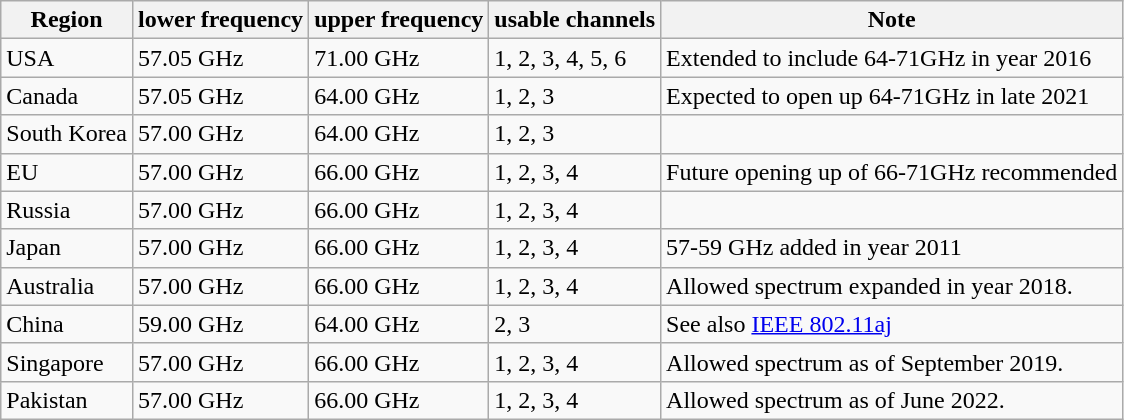<table class="wikitable">
<tr>
<th>Region</th>
<th>lower frequency</th>
<th>upper frequency</th>
<th>usable channels</th>
<th>Note</th>
</tr>
<tr>
<td>USA</td>
<td>57.05 GHz</td>
<td>71.00 GHz</td>
<td>1, 2, 3, 4, 5, 6</td>
<td>Extended to include 64-71GHz in year 2016</td>
</tr>
<tr>
<td>Canada</td>
<td>57.05 GHz</td>
<td>64.00 GHz</td>
<td>1, 2, 3</td>
<td>Expected to open up 64-71GHz in late 2021</td>
</tr>
<tr>
<td>South Korea</td>
<td>57.00 GHz</td>
<td>64.00 GHz</td>
<td>1, 2, 3</td>
<td></td>
</tr>
<tr>
<td>EU</td>
<td>57.00 GHz</td>
<td>66.00 GHz</td>
<td>1, 2, 3, 4</td>
<td>Future opening up of 66-71GHz recommended</td>
</tr>
<tr>
<td>Russia</td>
<td>57.00 GHz</td>
<td>66.00 GHz</td>
<td>1, 2, 3, 4</td>
<td></td>
</tr>
<tr>
<td>Japan</td>
<td>57.00 GHz</td>
<td>66.00 GHz</td>
<td>1, 2, 3, 4</td>
<td>57-59 GHz added in year 2011</td>
</tr>
<tr>
<td>Australia</td>
<td>57.00 GHz</td>
<td>66.00 GHz</td>
<td>1, 2, 3, 4</td>
<td>Allowed spectrum expanded in year 2018.</td>
</tr>
<tr>
<td>China</td>
<td>59.00 GHz</td>
<td>64.00 GHz</td>
<td>2, 3</td>
<td>See also <a href='#'>IEEE 802.11aj</a></td>
</tr>
<tr>
<td>Singapore</td>
<td>57.00 GHz</td>
<td>66.00 GHz</td>
<td>1, 2, 3, 4</td>
<td>Allowed spectrum as of September 2019.</td>
</tr>
<tr>
<td>Pakistan</td>
<td>57.00 GHz</td>
<td>66.00 GHz</td>
<td>1, 2, 3, 4</td>
<td>Allowed spectrum as of June 2022.</td>
</tr>
</table>
